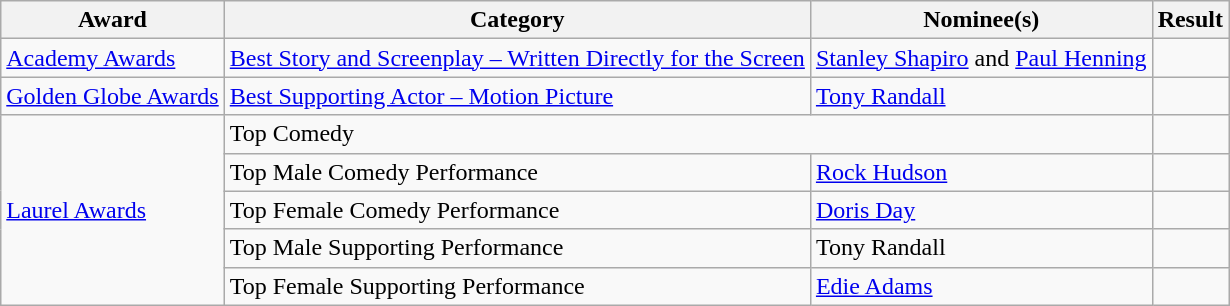<table class="wikitable plainrowheaders">
<tr>
<th>Award</th>
<th>Category</th>
<th>Nominee(s)</th>
<th>Result</th>
</tr>
<tr>
<td><a href='#'>Academy Awards</a></td>
<td><a href='#'>Best Story and Screenplay – Written Directly for the Screen</a></td>
<td><a href='#'>Stanley Shapiro</a> and <a href='#'>Paul Henning</a></td>
<td></td>
</tr>
<tr>
<td><a href='#'>Golden Globe Awards</a></td>
<td><a href='#'>Best Supporting Actor – Motion Picture</a></td>
<td><a href='#'>Tony Randall</a></td>
<td></td>
</tr>
<tr>
<td rowspan="5"><a href='#'>Laurel Awards</a></td>
<td colspan="2">Top Comedy</td>
<td></td>
</tr>
<tr>
<td>Top Male Comedy Performance</td>
<td><a href='#'>Rock Hudson</a></td>
<td></td>
</tr>
<tr>
<td>Top Female Comedy Performance</td>
<td><a href='#'>Doris Day</a></td>
<td></td>
</tr>
<tr>
<td>Top Male Supporting Performance</td>
<td>Tony Randall</td>
<td></td>
</tr>
<tr>
<td>Top Female Supporting Performance</td>
<td><a href='#'>Edie Adams</a></td>
<td></td>
</tr>
</table>
